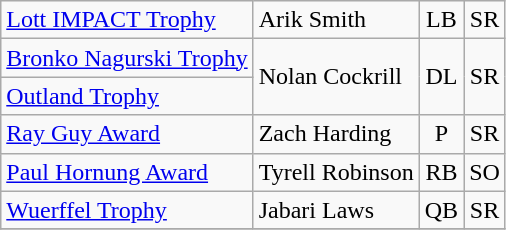<table class="wikitable">
<tr>
<td><a href='#'>Lott IMPACT Trophy</a></td>
<td>Arik Smith</td>
<td align=center>LB</td>
<td align=center>SR</td>
</tr>
<tr>
<td><a href='#'>Bronko Nagurski Trophy</a></td>
<td rowspan=2>Nolan Cockrill</td>
<td rowspan=2, align=center>DL</td>
<td rowspan=2, align=center>SR</td>
</tr>
<tr>
<td><a href='#'>Outland Trophy</a></td>
</tr>
<tr>
<td><a href='#'>Ray Guy Award</a></td>
<td>Zach Harding</td>
<td align=center>P</td>
<td align=center>SR</td>
</tr>
<tr>
<td><a href='#'>Paul Hornung Award</a></td>
<td>Tyrell Robinson</td>
<td align=center>RB</td>
<td align=center>SO</td>
</tr>
<tr>
<td><a href='#'>Wuerffel Trophy</a></td>
<td>Jabari Laws</td>
<td align=center>QB</td>
<td align=center>SR</td>
</tr>
<tr>
</tr>
</table>
